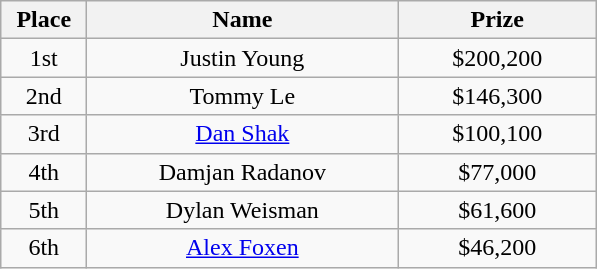<table class="wikitable">
<tr>
<th width="50">Place</th>
<th width="200">Name</th>
<th width="125">Prize</th>
</tr>
<tr>
<td align="center">1st</td>
<td align="center"> Justin Young</td>
<td align="center">$200,200</td>
</tr>
<tr>
<td align="center">2nd</td>
<td align="center"> Tommy Le</td>
<td align="center">$146,300</td>
</tr>
<tr>
<td align="center">3rd</td>
<td align="center"> <a href='#'>Dan Shak</a></td>
<td align="center">$100,100</td>
</tr>
<tr>
<td align="center">4th</td>
<td align="center"> Damjan Radanov</td>
<td align="center">$77,000</td>
</tr>
<tr>
<td align="center">5th</td>
<td align="center"> Dylan Weisman</td>
<td align="center">$61,600</td>
</tr>
<tr>
<td align="center">6th</td>
<td align="center"> <a href='#'>Alex Foxen</a></td>
<td align="center">$46,200</td>
</tr>
</table>
